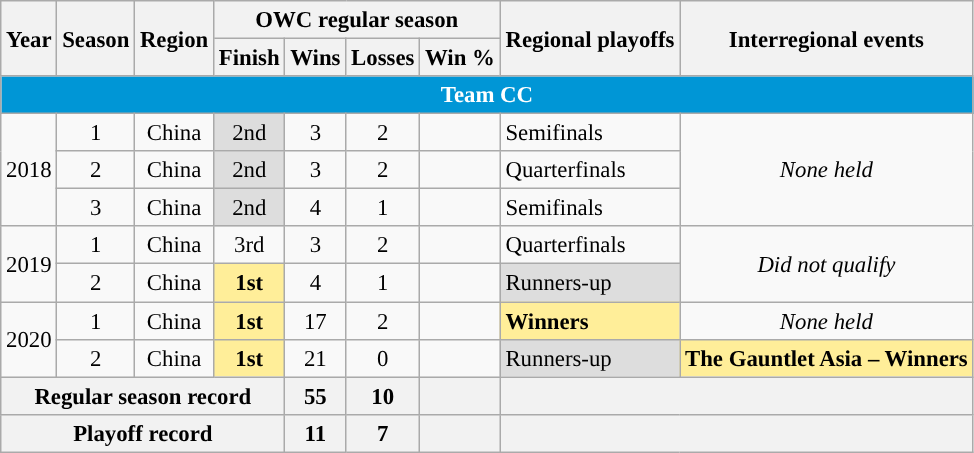<table class="wikitable" style="text-align:center; font-size:95%;">
<tr>
<th rowspan="2">Year</th>
<th rowspan="2">Season</th>
<th rowspan="2">Region</th>
<th colspan="4">OWC regular season</th>
<th rowspan="2">Regional playoffs</th>
<th rowspan="2">Interregional events</th>
</tr>
<tr>
<th>Finish</th>
<th>Wins</th>
<th>Losses</th>
<th>Win %</th>
</tr>
<tr>
<th colspan="9" style="background:#0096D6; color:#FFFFFF;">Team CC</th>
</tr>
<tr>
<td rowspan= "3">2018</td>
<td>1</td>
<td>China</td>
<td bgcolor="#DDD">2nd</td>
<td>3</td>
<td>2</td>
<td></td>
<td style="text-align:left;">Semifinals</td>
<td rowspan="3"><em>None held</em></td>
</tr>
<tr>
<td>2</td>
<td>China</td>
<td bgcolor="#DDD">2nd</td>
<td>3</td>
<td>2</td>
<td></td>
<td style="text-align:left;">Quarterfinals</td>
</tr>
<tr>
<td>3</td>
<td>China</td>
<td bgcolor="#DDD">2nd</td>
<td>4</td>
<td>1</td>
<td></td>
<td style="text-align:left;">Semifinals</td>
</tr>
<tr>
<td rowspan= "2">2019</td>
<td>1</td>
<td>China</td>
<td>3rd</td>
<td>3</td>
<td>2</td>
<td></td>
<td style="text-align:left;">Quarterfinals</td>
<td rowspan="2"><em>Did not qualify</em></td>
</tr>
<tr>
<td>2</td>
<td>China</td>
<td bgcolor="#FFEE99"><strong>1st</strong></td>
<td>4</td>
<td>1</td>
<td></td>
<td bgcolor="#DDD" style="text-align:left;">Runners-up</td>
</tr>
<tr>
<td rowspan= "2">2020</td>
<td>1</td>
<td>China</td>
<td bgcolor="#FFEE99"><strong>1st</strong></td>
<td>17</td>
<td>2</td>
<td></td>
<td bgcolor="#FFEE99" style="text-align:left;"><strong>Winners</strong></td>
<td><em>None held</em></td>
</tr>
<tr>
<td>2</td>
<td>China</td>
<td bgcolor="#FFEE99"><strong>1st</strong></td>
<td>21</td>
<td>0</td>
<td></td>
<td bgcolor="#DDD" style="text-align:left;">Runners-up</td>
<td bgcolor="#FFEE99" style="text-align:left;"><strong>The Gauntlet Asia – Winners</strong></td>
</tr>
<tr>
<th colspan="4">Regular season record</th>
<th>55</th>
<th>10</th>
<th></th>
<th colspan="3"></th>
</tr>
<tr>
<th colspan="4">Playoff record</th>
<th>11</th>
<th>7</th>
<th></th>
<th colspan="3"></th>
</tr>
</table>
